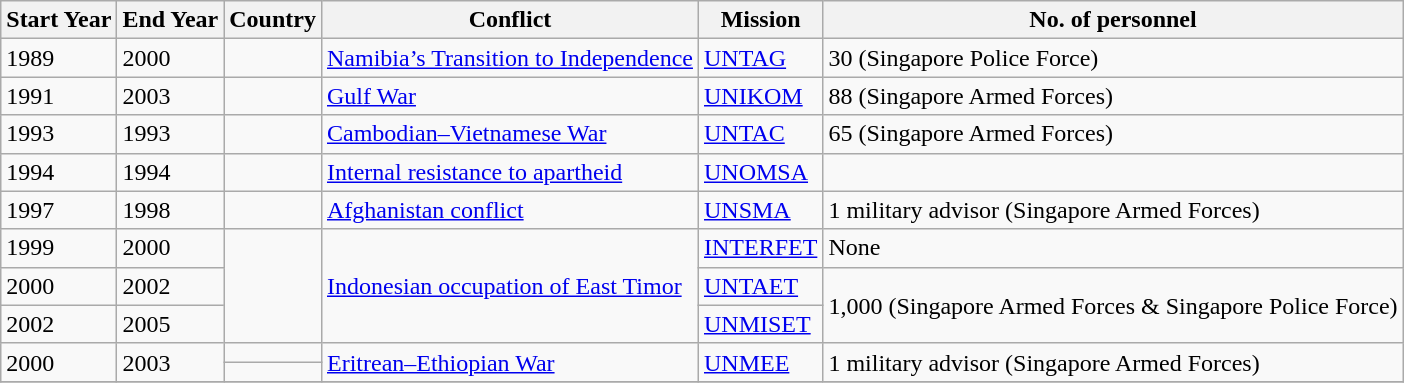<table class="wikitable sortable">
<tr>
<th>Start Year</th>
<th>End Year</th>
<th>Country</th>
<th>Conflict</th>
<th>Mission</th>
<th>No. of personnel</th>
</tr>
<tr>
<td>1989</td>
<td>2000</td>
<td></td>
<td><a href='#'>Namibia’s Transition to Independence</a></td>
<td><a href='#'>UNTAG</a></td>
<td>30 (Singapore Police Force)</td>
</tr>
<tr>
<td>1991</td>
<td>2003</td>
<td></td>
<td><a href='#'>Gulf War</a></td>
<td><a href='#'>UNIKOM</a></td>
<td>88 (Singapore Armed Forces) </td>
</tr>
<tr>
<td>1993</td>
<td>1993</td>
<td></td>
<td><a href='#'>Cambodian–Vietnamese War</a></td>
<td><a href='#'>UNTAC</a></td>
<td>65 (Singapore Armed Forces) </td>
</tr>
<tr>
<td>1994</td>
<td>1994</td>
<td></td>
<td><a href='#'>Internal resistance to apartheid</a></td>
<td><a href='#'>UNOMSA</a></td>
<td></td>
</tr>
<tr>
<td>1997</td>
<td>1998</td>
<td></td>
<td><a href='#'>Afghanistan conflict</a></td>
<td><a href='#'>UNSMA</a></td>
<td>1 military advisor (Singapore Armed Forces)</td>
</tr>
<tr>
<td>1999</td>
<td>2000</td>
<td rowspan=3></td>
<td rowspan=3><a href='#'>Indonesian occupation of East Timor</a></td>
<td><a href='#'>INTERFET</a></td>
<td>None</td>
</tr>
<tr>
<td>2000</td>
<td>2002</td>
<td><a href='#'>UNTAET</a></td>
<td rowspan=2>1,000 (Singapore Armed Forces & Singapore Police Force)</td>
</tr>
<tr>
<td>2002</td>
<td>2005</td>
<td><a href='#'>UNMISET</a></td>
</tr>
<tr>
<td rowspan=2>2000</td>
<td rowspan=2>2003</td>
<td></td>
<td rowspan=2><a href='#'>Eritrean–Ethiopian War</a></td>
<td rowspan=2><a href='#'>UNMEE</a></td>
<td rowspan=2>1 military advisor (Singapore Armed Forces)</td>
</tr>
<tr>
<td></td>
</tr>
<tr>
</tr>
</table>
